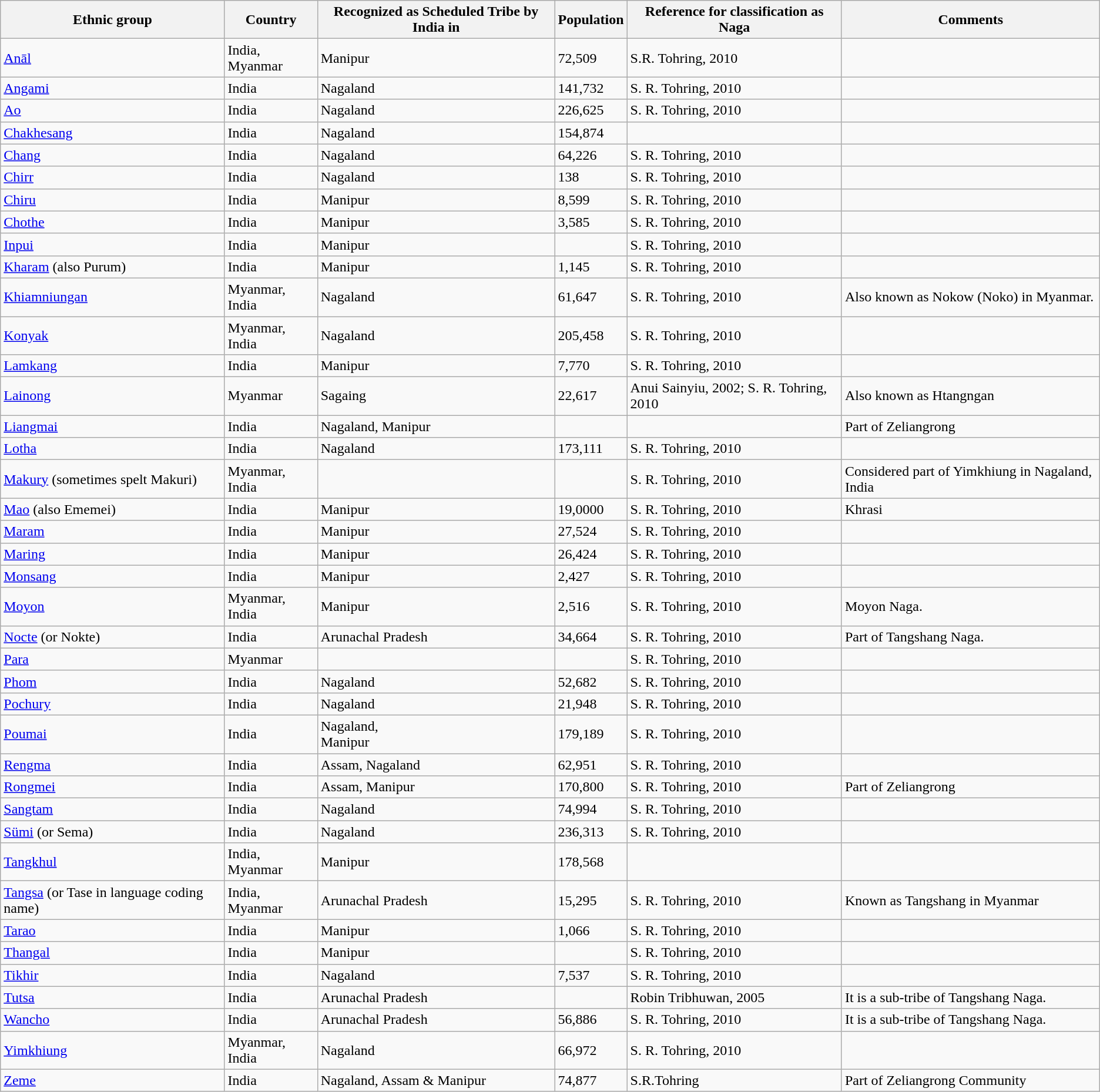<table class="wikitable sortable">
<tr>
<th>Ethnic group</th>
<th>Country</th>
<th>Recognized as Scheduled Tribe by India in</th>
<th>Population </th>
<th>Reference for classification as Naga</th>
<th>Comments</th>
</tr>
<tr>
<td><a href='#'>Anāl</a></td>
<td>India, Myanmar</td>
<td>Manipur</td>
<td>72,509</td>
<td>S.R. Tohring, 2010</td>
<td></td>
</tr>
<tr>
<td><a href='#'>Angami</a></td>
<td>India</td>
<td>Nagaland</td>
<td>141,732</td>
<td>S. R. Tohring, 2010</td>
<td></td>
</tr>
<tr>
<td><a href='#'>Ao</a></td>
<td>India</td>
<td>Nagaland</td>
<td>226,625</td>
<td>S. R. Tohring, 2010</td>
<td></td>
</tr>
<tr>
<td><a href='#'>Chakhesang</a></td>
<td>India</td>
<td>Nagaland</td>
<td>154,874</td>
<td></td>
<td></td>
</tr>
<tr>
<td><a href='#'>Chang</a></td>
<td>India</td>
<td>Nagaland</td>
<td>64,226</td>
<td>S. R. Tohring, 2010</td>
<td></td>
</tr>
<tr>
<td><a href='#'>Chirr</a></td>
<td>India</td>
<td>Nagaland</td>
<td>138</td>
<td>S. R. Tohring, 2010</td>
<td></td>
</tr>
<tr>
<td><a href='#'>Chiru</a></td>
<td>India</td>
<td>Manipur</td>
<td>8,599</td>
<td>S. R. Tohring, 2010</td>
<td></td>
</tr>
<tr>
<td><a href='#'>Chothe</a></td>
<td>India</td>
<td>Manipur</td>
<td>3,585</td>
<td>S. R. Tohring, 2010</td>
<td></td>
</tr>
<tr>
<td><a href='#'>Inpui</a></td>
<td>India</td>
<td>Manipur</td>
<td></td>
<td>S. R. Tohring, 2010</td>
<td></td>
</tr>
<tr>
<td><a href='#'>Kharam</a> (also Purum)</td>
<td>India</td>
<td>Manipur</td>
<td>1,145</td>
<td>S. R. Tohring, 2010</td>
<td></td>
</tr>
<tr>
<td><a href='#'>Khiamniungan</a></td>
<td>Myanmar, India</td>
<td>Nagaland</td>
<td>61,647</td>
<td>S. R. Tohring, 2010</td>
<td>Also known as Nokow (Noko) in Myanmar.</td>
</tr>
<tr>
<td><a href='#'>Konyak</a></td>
<td>Myanmar, India</td>
<td>Nagaland</td>
<td>205,458</td>
<td>S. R. Tohring, 2010</td>
<td></td>
</tr>
<tr>
<td><a href='#'>Lamkang</a></td>
<td>India</td>
<td>Manipur</td>
<td>7,770</td>
<td>S. R. Tohring, 2010</td>
<td></td>
</tr>
<tr>
<td><a href='#'>Lainong</a></td>
<td>Myanmar</td>
<td>Sagaing</td>
<td>22,617</td>
<td>Anui Sainyiu, 2002; S. R. Tohring, 2010</td>
<td>Also known as Htangngan</td>
</tr>
<tr>
<td><a href='#'>Liangmai</a></td>
<td>India</td>
<td>Nagaland, Manipur</td>
<td></td>
<td></td>
<td>Part of Zeliangrong</td>
</tr>
<tr>
<td><a href='#'>Lotha</a></td>
<td>India</td>
<td>Nagaland</td>
<td>173,111</td>
<td>S. R. Tohring, 2010</td>
<td></td>
</tr>
<tr>
<td><a href='#'>Makury</a> (sometimes spelt Makuri)</td>
<td>Myanmar, India</td>
<td></td>
<td></td>
<td>S. R. Tohring, 2010</td>
<td>Considered part of Yimkhiung in Nagaland, India</td>
</tr>
<tr>
<td><a href='#'>Mao</a> (also Ememei)</td>
<td>India</td>
<td>Manipur</td>
<td>19,0000</td>
<td>S. R. Tohring, 2010</td>
<td Together with [Ekhramei>Khrasi</td>
</tr>
<tr>
<td><a href='#'>Maram</a></td>
<td>India</td>
<td>Manipur</td>
<td>27,524</td>
<td>S. R. Tohring, 2010</td>
<td></td>
</tr>
<tr>
<td><a href='#'>Maring</a></td>
<td>India</td>
<td>Manipur</td>
<td>26,424</td>
<td>S. R. Tohring, 2010</td>
<td></td>
</tr>
<tr>
<td><a href='#'>Monsang</a></td>
<td>India</td>
<td>Manipur</td>
<td>2,427</td>
<td>S. R. Tohring, 2010</td>
<td></td>
</tr>
<tr>
<td><a href='#'>Moyon</a></td>
<td>Myanmar, India</td>
<td>Manipur</td>
<td>2,516</td>
<td>S. R. Tohring, 2010</td>
<td>Moyon Naga.</td>
</tr>
<tr>
<td><a href='#'>Nocte</a> (or Nokte)</td>
<td>India</td>
<td>Arunachal Pradesh</td>
<td>34,664</td>
<td>S. R. Tohring, 2010</td>
<td>Part of Tangshang Naga.</td>
</tr>
<tr>
<td><a href='#'>Para</a></td>
<td>Myanmar</td>
<td></td>
<td></td>
<td>S. R. Tohring, 2010</td>
<td></td>
</tr>
<tr>
<td><a href='#'>Phom</a></td>
<td>India</td>
<td>Nagaland</td>
<td>52,682</td>
<td>S. R. Tohring, 2010</td>
<td></td>
</tr>
<tr>
<td><a href='#'>Pochury</a></td>
<td>India</td>
<td>Nagaland</td>
<td>21,948</td>
<td>S. R. Tohring, 2010</td>
<td></td>
</tr>
<tr>
<td><a href='#'>Poumai</a></td>
<td>India</td>
<td>Nagaland,<br>Manipur</td>
<td>179,189</td>
<td>S. R. Tohring, 2010</td>
<td></td>
</tr>
<tr>
<td><a href='#'>Rengma</a></td>
<td>India</td>
<td>Assam, Nagaland</td>
<td>62,951</td>
<td>S. R. Tohring, 2010</td>
<td></td>
</tr>
<tr>
<td><a href='#'>Rongmei</a></td>
<td>India</td>
<td>Assam, Manipur</td>
<td>170,800</td>
<td>S. R. Tohring, 2010</td>
<td>Part of Zeliangrong</td>
</tr>
<tr>
<td><a href='#'>Sangtam</a></td>
<td>India</td>
<td>Nagaland</td>
<td>74,994</td>
<td>S. R. Tohring, 2010</td>
<td></td>
</tr>
<tr>
<td><a href='#'>Sümi</a> (or Sema)</td>
<td>India</td>
<td>Nagaland</td>
<td>236,313</td>
<td>S. R. Tohring, 2010</td>
<td></td>
</tr>
<tr>
<td><a href='#'>Tangkhul</a></td>
<td>India, Myanmar</td>
<td>Manipur</td>
<td>178,568</td>
<td></td>
<td></td>
</tr>
<tr>
<td><a href='#'>Tangsa</a> (or Tase in language coding name)</td>
<td>India, Myanmar</td>
<td>Arunachal Pradesh</td>
<td>15,295</td>
<td>S. R. Tohring, 2010</td>
<td>Known as Tangshang in Myanmar</td>
</tr>
<tr>
<td><a href='#'>Tarao</a></td>
<td>India</td>
<td>Manipur</td>
<td>1,066</td>
<td>S. R. Tohring, 2010</td>
<td></td>
</tr>
<tr>
<td><a href='#'>Thangal</a></td>
<td>India</td>
<td>Manipur</td>
<td></td>
<td>S. R. Tohring, 2010</td>
<td></td>
</tr>
<tr>
<td><a href='#'>Tikhir</a></td>
<td>India</td>
<td>Nagaland</td>
<td>7,537</td>
<td>S. R. Tohring, 2010</td>
<td></td>
</tr>
<tr>
<td><a href='#'>Tutsa</a></td>
<td>India</td>
<td>Arunachal Pradesh</td>
<td></td>
<td>Robin Tribhuwan, 2005</td>
<td>It is a sub-tribe of Tangshang Naga.</td>
</tr>
<tr>
<td><a href='#'>Wancho</a></td>
<td>India</td>
<td>Arunachal Pradesh</td>
<td>56,886</td>
<td>S. R. Tohring, 2010</td>
<td>It is a sub-tribe of Tangshang Naga.</td>
</tr>
<tr>
<td><a href='#'>Yimkhiung</a></td>
<td>Myanmar, India</td>
<td>Nagaland</td>
<td>66,972</td>
<td>S. R. Tohring, 2010</td>
<td></td>
</tr>
<tr>
<td><a href='#'>Zeme</a></td>
<td>India</td>
<td>Nagaland, Assam & Manipur</td>
<td>74,877</td>
<td>S.R.Tohring</td>
<td>Part of Zeliangrong Community</td>
</tr>
</table>
